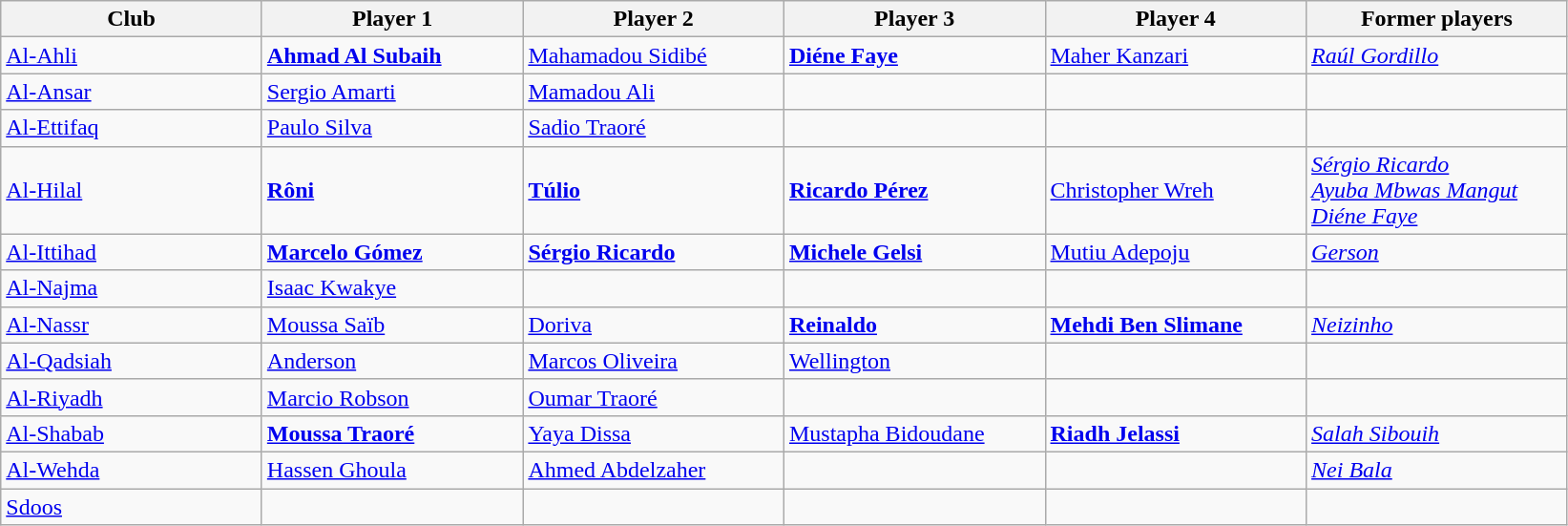<table class="wikitable">
<tr>
<th width="175">Club</th>
<th width="175">Player 1</th>
<th width="175">Player 2</th>
<th width="175">Player 3</th>
<th width="175">Player 4</th>
<th width="175">Former players</th>
</tr>
<tr>
<td><a href='#'>Al-Ahli</a></td>
<td> <strong><a href='#'>Ahmad Al Subaih</a></strong></td>
<td> <a href='#'>Mahamadou Sidibé</a></td>
<td> <strong><a href='#'>Diéne Faye</a></strong></td>
<td> <a href='#'>Maher Kanzari</a></td>
<td> <em><a href='#'>Raúl Gordillo</a></em></td>
</tr>
<tr>
<td><a href='#'>Al-Ansar</a></td>
<td> <a href='#'>Sergio Amarti</a></td>
<td> <a href='#'>Mamadou Ali</a></td>
<td></td>
<td></td>
<td></td>
</tr>
<tr>
<td><a href='#'>Al-Ettifaq</a></td>
<td> <a href='#'>Paulo Silva</a></td>
<td> <a href='#'>Sadio Traoré</a></td>
<td></td>
<td></td>
<td></td>
</tr>
<tr>
<td><a href='#'>Al-Hilal</a></td>
<td> <strong><a href='#'>Rôni</a></strong></td>
<td> <strong><a href='#'>Túlio</a></strong></td>
<td> <strong><a href='#'>Ricardo Pérez</a></strong></td>
<td> <a href='#'>Christopher Wreh</a></td>
<td> <em><a href='#'>Sérgio Ricardo</a></em><br> <em><a href='#'>Ayuba Mbwas Mangut</a></em><br> <em><a href='#'>Diéne Faye</a></em></td>
</tr>
<tr>
<td><a href='#'>Al-Ittihad</a></td>
<td> <strong><a href='#'>Marcelo Gómez</a></strong></td>
<td> <strong><a href='#'>Sérgio Ricardo</a></strong></td>
<td> <strong><a href='#'>Michele Gelsi</a></strong></td>
<td> <a href='#'>Mutiu Adepoju</a></td>
<td> <em><a href='#'>Gerson</a></em></td>
</tr>
<tr>
<td><a href='#'>Al-Najma</a></td>
<td> <a href='#'>Isaac Kwakye</a></td>
<td></td>
<td></td>
<td></td>
<td></td>
</tr>
<tr>
<td><a href='#'>Al-Nassr</a></td>
<td> <a href='#'>Moussa Saïb</a></td>
<td> <a href='#'>Doriva</a></td>
<td> <strong><a href='#'>Reinaldo</a></strong></td>
<td> <strong><a href='#'>Mehdi Ben Slimane</a></strong></td>
<td> <em><a href='#'>Neizinho</a></em></td>
</tr>
<tr>
<td><a href='#'>Al-Qadsiah</a></td>
<td> <a href='#'>Anderson</a></td>
<td> <a href='#'>Marcos Oliveira</a></td>
<td> <a href='#'>Wellington</a></td>
<td></td>
<td></td>
</tr>
<tr>
<td><a href='#'>Al-Riyadh</a></td>
<td> <a href='#'>Marcio Robson</a></td>
<td> <a href='#'>Oumar Traoré</a></td>
<td></td>
<td></td>
<td></td>
</tr>
<tr>
<td><a href='#'>Al-Shabab</a></td>
<td> <strong><a href='#'>Moussa Traoré</a></strong></td>
<td> <a href='#'>Yaya Dissa</a></td>
<td> <a href='#'>Mustapha Bidoudane</a></td>
<td> <strong><a href='#'>Riadh Jelassi</a></strong></td>
<td> <em><a href='#'>Salah Sibouih</a></em></td>
</tr>
<tr>
<td><a href='#'>Al-Wehda</a></td>
<td> <a href='#'>Hassen Ghoula</a></td>
<td> <a href='#'>Ahmed Abdelzaher</a></td>
<td></td>
<td></td>
<td> <em><a href='#'>Nei Bala</a></em></td>
</tr>
<tr>
<td><a href='#'>Sdoos</a></td>
<td></td>
<td></td>
<td></td>
<td></td>
<td></td>
</tr>
</table>
